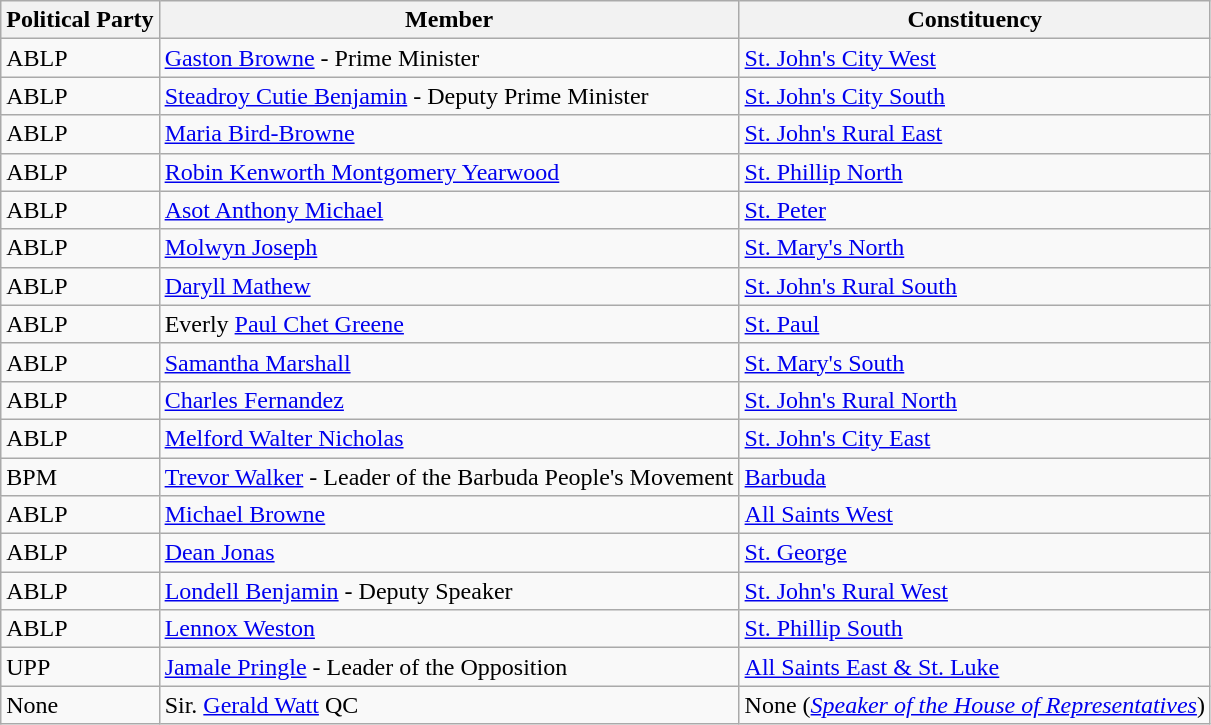<table class="wikitable">
<tr>
<th>Political Party</th>
<th>Member</th>
<th>Constituency</th>
</tr>
<tr>
<td>ABLP</td>
<td><a href='#'>Gaston Browne</a> - Prime Minister</td>
<td><a href='#'>St. John's City West</a></td>
</tr>
<tr>
<td>ABLP</td>
<td><a href='#'>Steadroy Cutie Benjamin</a> - Deputy Prime Minister</td>
<td><a href='#'>St. John's City South</a></td>
</tr>
<tr>
<td>ABLP</td>
<td><a href='#'>Maria Bird-Browne</a></td>
<td><a href='#'>St. John's Rural East</a></td>
</tr>
<tr>
<td>ABLP</td>
<td><a href='#'>Robin Kenworth Montgomery Yearwood</a></td>
<td><a href='#'>St. Phillip North</a></td>
</tr>
<tr>
<td>ABLP</td>
<td><a href='#'>Asot Anthony Michael</a></td>
<td><a href='#'>St. Peter</a></td>
</tr>
<tr>
<td>ABLP</td>
<td><a href='#'>Molwyn Joseph</a></td>
<td><a href='#'>St. Mary's North</a></td>
</tr>
<tr>
<td>ABLP</td>
<td><a href='#'>Daryll Mathew</a></td>
<td><a href='#'>St. John's Rural South</a></td>
</tr>
<tr>
<td>ABLP</td>
<td>Everly <a href='#'>Paul Chet Greene</a></td>
<td><a href='#'>St. Paul</a></td>
</tr>
<tr>
<td>ABLP</td>
<td><a href='#'>Samantha Marshall</a></td>
<td><a href='#'>St. Mary's South</a></td>
</tr>
<tr>
<td>ABLP</td>
<td><a href='#'>Charles Fernandez</a></td>
<td><a href='#'>St. John's Rural North</a></td>
</tr>
<tr>
<td>ABLP</td>
<td><a href='#'>Melford Walter Nicholas</a></td>
<td><a href='#'>St. John's City East</a></td>
</tr>
<tr>
<td>BPM</td>
<td><a href='#'>Trevor Walker</a> - Leader of the Barbuda People's Movement</td>
<td><a href='#'>Barbuda</a></td>
</tr>
<tr>
<td>ABLP</td>
<td><a href='#'>Michael Browne</a></td>
<td><a href='#'>All Saints West</a></td>
</tr>
<tr>
<td>ABLP</td>
<td><a href='#'>Dean Jonas</a></td>
<td><a href='#'>St. George</a></td>
</tr>
<tr>
<td>ABLP</td>
<td><a href='#'>Londell Benjamin</a> - Deputy Speaker</td>
<td><a href='#'>St. John's Rural West</a></td>
</tr>
<tr>
<td>ABLP</td>
<td><a href='#'>Lennox Weston</a></td>
<td><a href='#'>St. Phillip South</a></td>
</tr>
<tr>
<td>UPP</td>
<td><a href='#'>Jamale Pringle</a> - Leader of the Opposition</td>
<td><a href='#'>All Saints East & St. Luke</a></td>
</tr>
<tr>
<td>None</td>
<td>Sir. <a href='#'>Gerald Watt</a> QC</td>
<td>None (<a href='#'><em>Speaker of the House of Representatives</em></a>)</td>
</tr>
</table>
